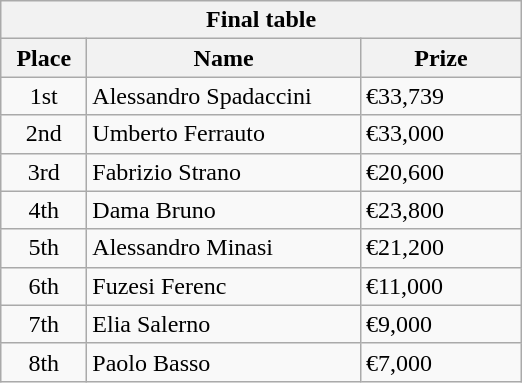<table class="wikitable">
<tr>
<th colspan="3">Final table</th>
</tr>
<tr>
<th style="width:50px;">Place</th>
<th style="width:175px;">Name</th>
<th style="width:100px;">Prize</th>
</tr>
<tr>
<td style="text-align:center;">1st</td>
<td> Alessandro Spadaccini</td>
<td>€33,739</td>
</tr>
<tr>
<td style="text-align:center;">2nd</td>
<td> Umberto Ferrauto</td>
<td>€33,000</td>
</tr>
<tr>
<td style="text-align:center;">3rd</td>
<td> Fabrizio Strano</td>
<td>€20,600</td>
</tr>
<tr>
<td style="text-align:center;">4th</td>
<td> Dama Bruno</td>
<td>€23,800</td>
</tr>
<tr>
<td style="text-align:center;">5th</td>
<td> Alessandro Minasi</td>
<td>€21,200</td>
</tr>
<tr>
<td style="text-align:center;">6th</td>
<td> Fuzesi Ferenc</td>
<td>€11,000</td>
</tr>
<tr>
<td style="text-align:center;">7th</td>
<td> Elia Salerno</td>
<td>€9,000</td>
</tr>
<tr>
<td style="text-align:center;">8th</td>
<td> Paolo Basso</td>
<td>€7,000</td>
</tr>
</table>
